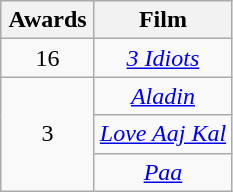<table class="wikitable plainrowheaders" style="text-align:center;">
<tr>
<th scope="col" style="width:55px;">Awards</th>
<th scope="col" style="text-align:center;">Film</th>
</tr>
<tr>
<td scope="row" style="text-align:center">16</td>
<td><em><a href='#'>3 Idiots</a></em></td>
</tr>
<tr>
<td rowspan="3" scope="row" style="text-align:center">3</td>
<td><a href='#'><em>Aladin</em></a></td>
</tr>
<tr>
<td><a href='#'><em>Love Aaj Kal</em></a></td>
</tr>
<tr>
<td><a href='#'><em>Paa</em></a></td>
</tr>
</table>
